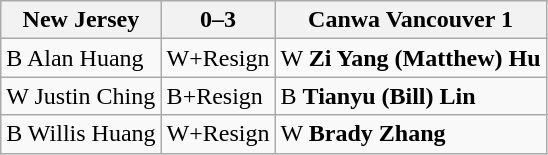<table class="wikitable">
<tr>
<th>New Jersey</th>
<th>0–3</th>
<th>Canwa Vancouver 1</th>
</tr>
<tr>
<td>B Alan Huang</td>
<td>W+Resign</td>
<td>W <strong>Zi Yang (Matthew) Hu</strong></td>
</tr>
<tr>
<td>W Justin Ching</td>
<td>B+Resign</td>
<td>B <strong>Tianyu (Bill) Lin</strong></td>
</tr>
<tr>
<td>B Willis Huang</td>
<td>W+Resign</td>
<td>W <strong>Brady Zhang</strong></td>
</tr>
</table>
